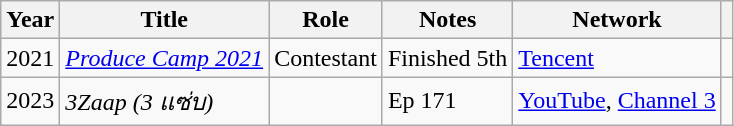<table class="wikitable">
<tr>
<th>Year</th>
<th>Title</th>
<th>Role</th>
<th>Notes</th>
<th>Network</th>
<th class="unsortable"></th>
</tr>
<tr>
<td>2021</td>
<td><em><a href='#'>Produce Camp 2021</a></em></td>
<td>Contestant</td>
<td>Finished 5th</td>
<td><a href='#'>Tencent</a></td>
<td></td>
</tr>
<tr>
<td>2023</td>
<td><em>3Zaap (3 แซ่บ)</em></td>
<td></td>
<td>Ep 171</td>
<td><a href='#'>YouTube</a>, <a href='#'>Channel 3</a></td>
<td></td>
</tr>
</table>
